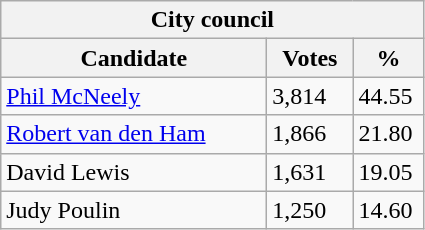<table class="wikitable">
<tr>
<th colspan="3">City council</th>
</tr>
<tr>
<th style="width: 170px">Candidate</th>
<th style="width: 50px">Votes</th>
<th style="width: 40px">%</th>
</tr>
<tr>
<td><a href='#'>Phil McNeely</a></td>
<td>3,814</td>
<td>44.55</td>
</tr>
<tr>
<td><a href='#'>Robert van den Ham</a></td>
<td>1,866</td>
<td>21.80</td>
</tr>
<tr>
<td>David Lewis</td>
<td>1,631</td>
<td>19.05</td>
</tr>
<tr>
<td>Judy Poulin</td>
<td>1,250</td>
<td>14.60</td>
</tr>
</table>
